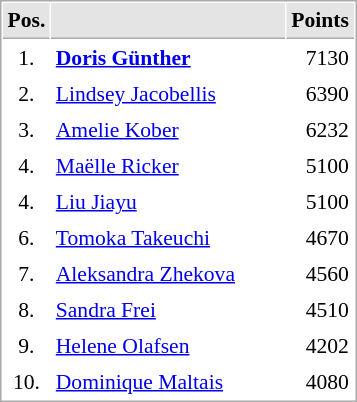<table cellspacing="1" cellpadding="3" style="border:1px solid #AAAAAA;font-size:90%">
<tr bgcolor="#E4E4E4">
<th style="border-bottom:1px solid #AAAAAA" width=10>Pos.</th>
<th style="border-bottom:1px solid #AAAAAA" width=150></th>
<th style="border-bottom:1px solid #AAAAAA" width=20>Points</th>
</tr>
<tr>
<td align="center">1.</td>
<td> <strong><a href='#'>Doris Günther</a></strong></td>
<td align="right">7130</td>
</tr>
<tr>
<td align="center">2.</td>
<td> <a href='#'>Lindsey Jacobellis</a></td>
<td align="right">6390</td>
</tr>
<tr>
<td align="center">3.</td>
<td> <a href='#'>Amelie Kober</a></td>
<td align="right">6232</td>
</tr>
<tr>
<td align="center">4.</td>
<td> <a href='#'>Maëlle Ricker</a></td>
<td align="right">5100</td>
</tr>
<tr>
<td align="center">4.</td>
<td> <a href='#'>Liu Jiayu</a></td>
<td align="right">5100</td>
</tr>
<tr>
<td align="center">6.</td>
<td> <a href='#'>Tomoka Takeuchi</a></td>
<td align="right">4670</td>
</tr>
<tr>
<td align="center">7.</td>
<td> <a href='#'>Aleksandra Zhekova</a></td>
<td align="right">4560</td>
</tr>
<tr>
<td align="center">8.</td>
<td> <a href='#'>Sandra Frei</a></td>
<td align="right">4510</td>
</tr>
<tr>
<td align="center">9.</td>
<td> <a href='#'>Helene Olafsen</a></td>
<td align="right">4202</td>
</tr>
<tr>
<td align="center">10.</td>
<td> <a href='#'>Dominique Maltais</a></td>
<td align="right">4080</td>
</tr>
</table>
